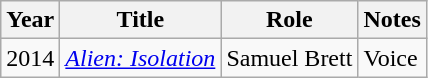<table class="wikitable">
<tr>
<th>Year</th>
<th>Title</th>
<th>Role</th>
<th class="unsortable">Notes</th>
</tr>
<tr>
<td>2014</td>
<td><em><a href='#'>Alien: Isolation</a></em></td>
<td>Samuel Brett</td>
<td>Voice</td>
</tr>
</table>
